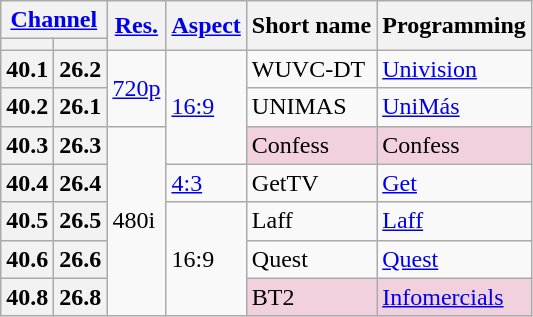<table class="wikitable">
<tr>
<th scope = "col" colspan="2"><a href='#'>Channel</a></th>
<th scope = "col" rowspan="2"><a href='#'>Res.</a></th>
<th scope = "col" rowspan="2"><a href='#'>Aspect</a></th>
<th scope = "col" rowspan="2">Short name</th>
<th scope = "col" rowspan="2">Programming</th>
</tr>
<tr>
<th scope = "col"></th>
<th></th>
</tr>
<tr>
<th scope = "row">40.1</th>
<th>26.2</th>
<td rowspan=2><a href='#'>720p</a></td>
<td rowspan=3><a href='#'>16:9</a></td>
<td>WUVC-DT</td>
<td><a href='#'>Univision</a></td>
</tr>
<tr>
<th scope = "row">40.2</th>
<th>26.1</th>
<td>UNIMAS</td>
<td><a href='#'>UniMás</a></td>
</tr>
<tr>
<th scope = "row">40.3</th>
<th>26.3</th>
<td rowspan="5">480i</td>
<td style="background-color: #f2d1de;">Confess</td>
<td style="background-color: #f2d1de;">Confess </td>
</tr>
<tr>
<th scope = "row">40.4</th>
<th>26.4</th>
<td><a href='#'>4:3</a></td>
<td>GetTV</td>
<td><a href='#'>Get</a></td>
</tr>
<tr>
<th scope = "row">40.5</th>
<th>26.5</th>
<td rowspan="3">16:9</td>
<td>Laff</td>
<td><a href='#'>Laff</a></td>
</tr>
<tr>
<th scope = "row">40.6</th>
<th>26.6</th>
<td>Quest</td>
<td><a href='#'>Quest</a></td>
</tr>
<tr>
<th scope = "row">40.8</th>
<th>26.8</th>
<td style="background-color: #f2d1de;">BT2</td>
<td style="background-color: #f2d1de;"><a href='#'>Infomercials</a> </td>
</tr>
</table>
